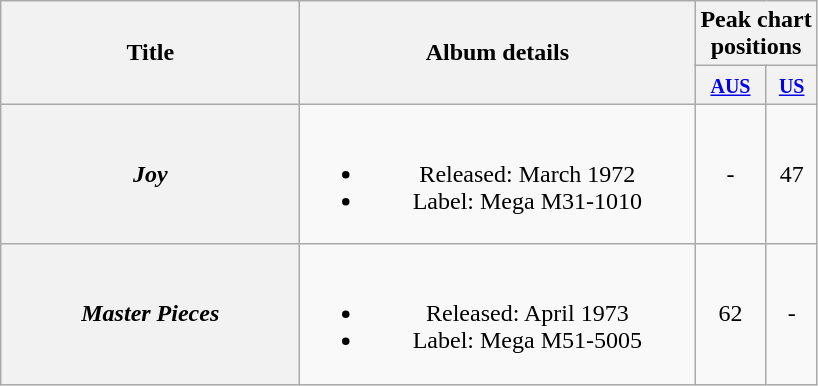<table class="wikitable plainrowheaders" style="text-align:center;" border="1">
<tr>
<th scope="col" rowspan="2" style="width:12em;">Title</th>
<th scope="col" rowspan="2" style="width:16em;">Album details</th>
<th scope="col" colspan="2">Peak chart<br>positions</th>
</tr>
<tr>
<th scope="col" style="text-align:center;"><small><a href='#'>AUS</a><br></small></th>
<th scope="col" style="text-align:center;"><small><a href='#'>US</a></small></th>
</tr>
<tr>
<th scope="row"><em>Joy</em></th>
<td><br><ul><li>Released: March 1972</li><li>Label: Mega M31-1010</li></ul></td>
<td>-</td>
<td>47</td>
</tr>
<tr>
<th scope="row"><em>Master Pieces</em></th>
<td><br><ul><li>Released: April 1973</li><li>Label: Mega M51-5005</li></ul></td>
<td>62</td>
<td>-</td>
</tr>
</table>
